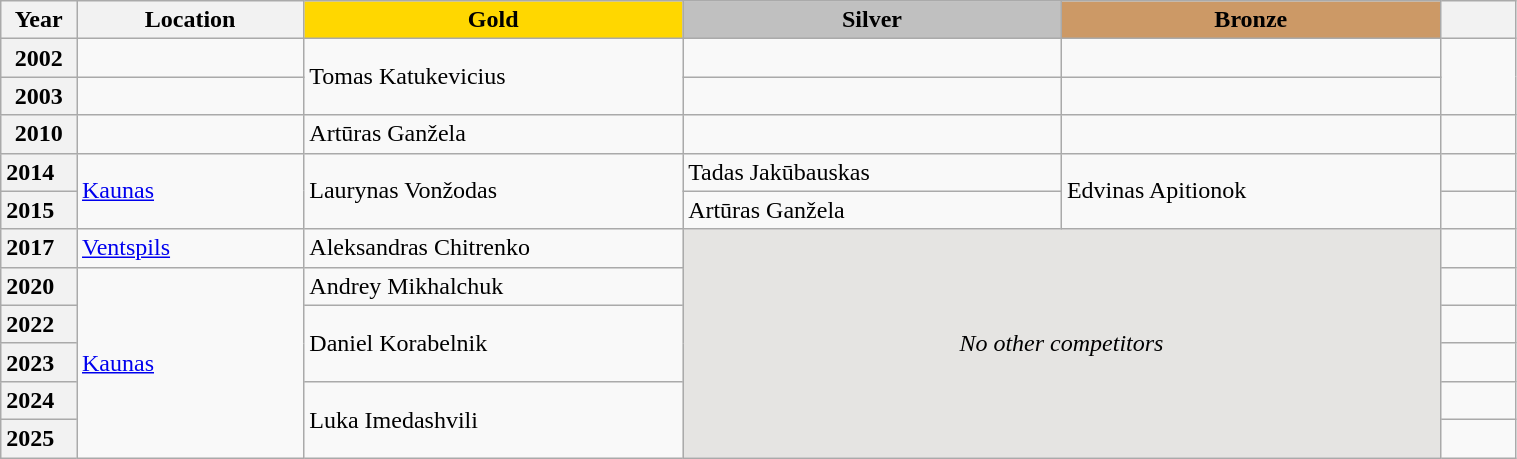<table class="wikitable unsortable" style="text-align:left; width:80%">
<tr>
<th scope="col" style="text-align:center; width:5%">Year</th>
<th scope="col" style="text-align:center; width:15%">Location</th>
<td scope="col" style="text-align:center; width:25%; background:gold"><strong>Gold</strong></td>
<td scope="col" style="text-align:center; width:25%; background:silver"><strong>Silver</strong></td>
<td scope="col" style="text-align:center; width:25%; background:#c96"><strong>Bronze</strong></td>
<th scope="col" style="text-align:center; width:5%"></th>
</tr>
<tr>
<th>2002</th>
<td></td>
<td rowspan="2">Tomas Katukevicius</td>
<td></td>
<td></td>
<td rowspan="2"></td>
</tr>
<tr>
<th>2003</th>
<td></td>
<td></td>
<td></td>
</tr>
<tr>
<th>2010</th>
<td></td>
<td>Artūras Ganžela</td>
<td></td>
<td></td>
<td></td>
</tr>
<tr>
<th scope="row" style="text-align:left">2014</th>
<td rowspan="2"><a href='#'>Kaunas</a></td>
<td rowspan="2">Laurynas Vonžodas</td>
<td>Tadas Jakūbauskas</td>
<td rowspan="2">Edvinas Apitionok</td>
<td></td>
</tr>
<tr>
<th scope="row" style="text-align:left">2015</th>
<td>Artūras Ganžela</td>
<td></td>
</tr>
<tr>
<th scope="row" style="text-align:left">2017</th>
<td> <a href='#'>Ventspils</a></td>
<td>Aleksandras Chitrenko</td>
<td colspan="2" rowspan="6" align="center" bgcolor="e5e4e2"><em>No other competitors</em></td>
<td></td>
</tr>
<tr>
<th scope="row" style="text-align:left">2020</th>
<td rowspan="5"><a href='#'>Kaunas</a></td>
<td>Andrey Mikhalchuk</td>
<td></td>
</tr>
<tr>
<th scope="row" style="text-align:left">2022</th>
<td rowspan="2">Daniel Korabelnik</td>
<td></td>
</tr>
<tr>
<th scope="row" style="text-align:left">2023</th>
<td></td>
</tr>
<tr>
<th scope="row" style="text-align:left">2024</th>
<td rowspan="2">Luka Imedashvili</td>
<td></td>
</tr>
<tr>
<th scope="row" style="text-align:left">2025</th>
<td></td>
</tr>
</table>
